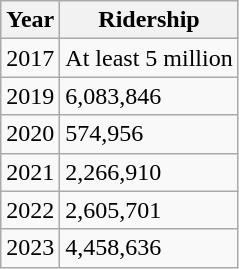<table class="wikitable">
<tr>
<th>Year</th>
<th>Ridership</th>
</tr>
<tr>
<td>2017</td>
<td>At least 5 million</td>
</tr>
<tr>
<td>2019</td>
<td>6,083,846</td>
</tr>
<tr>
<td>2020</td>
<td>574,956</td>
</tr>
<tr>
<td>2021</td>
<td>2,266,910</td>
</tr>
<tr>
<td>2022</td>
<td>2,605,701</td>
</tr>
<tr>
<td>2023</td>
<td>4,458,636</td>
</tr>
</table>
